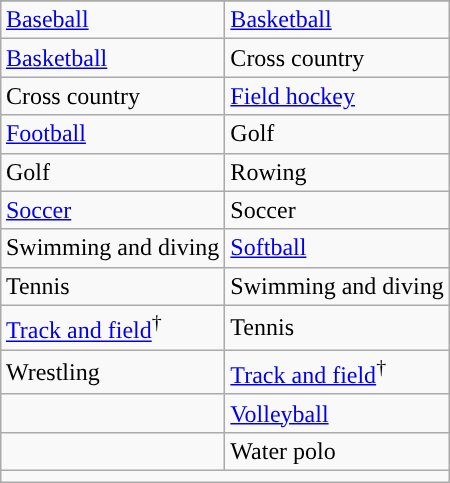<table class="wikitable" style="float:right; clear:right; margin:0 0 1em 1em;">
<tr>
</tr>
<tr>
<td><a href='#'>Baseball</a></td>
<td><a href='#'>Basketball</a></td>
</tr>
<tr>
<td><a href='#'>Basketball</a></td>
<td>Cross country</td>
</tr>
<tr>
<td>Cross country</td>
<td><a href='#'>Field hockey</a></td>
</tr>
<tr>
<td><a href='#'>Football</a></td>
<td>Golf</td>
</tr>
<tr>
<td>Golf</td>
<td>Rowing</td>
</tr>
<tr>
<td><a href='#'>Soccer</a></td>
<td>Soccer</td>
</tr>
<tr>
<td>Swimming and diving</td>
<td><a href='#'>Softball</a></td>
</tr>
<tr>
<td>Tennis</td>
<td>Swimming and diving</td>
</tr>
<tr>
<td><a href='#'>Track and field</a><sup>†</sup></td>
<td>Tennis</td>
</tr>
<tr>
<td>Wrestling</td>
<td><a href='#'>Track and field</a><sup>†</sup></td>
</tr>
<tr>
<td></td>
<td><a href='#'>Volleyball</a></td>
</tr>
<tr>
<td></td>
<td>Water polo</td>
</tr>
<tr>
<td colspan="2"></td>
</tr>
</table>
